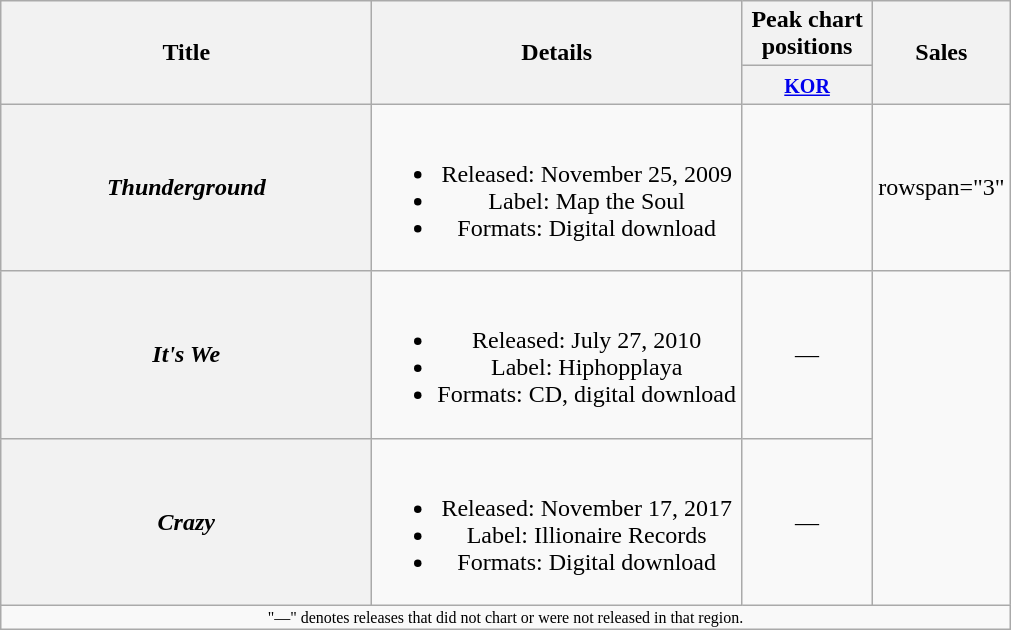<table class="wikitable plainrowheaders" style="text-align:center;">
<tr>
<th scope="col" rowspan="2" style="width:15em;">Title</th>
<th scope="col" rowspan="2">Details</th>
<th colspan="1" scope="col" style="width:5em;">Peak chart positions</th>
<th scope="col" rowspan="2">Sales</th>
</tr>
<tr>
<th><small><a href='#'>KOR</a></small><br></th>
</tr>
<tr>
<th scope="row"><em>Thunderground</em></th>
<td><br><ul><li>Released: November 25, 2009</li><li>Label: Map the Soul</li><li>Formats: Digital download</li></ul></td>
<td></td>
<td>rowspan="3" </td>
</tr>
<tr>
<th scope="row"><em>It's We</em><br></th>
<td><br><ul><li>Released: July 27, 2010</li><li>Label: Hiphopplaya</li><li>Formats: CD, digital download</li></ul></td>
<td>—</td>
</tr>
<tr>
<th scope="row"><em>Crazy</em></th>
<td><br><ul><li>Released: November 17, 2017</li><li>Label: Illionaire Records</li><li>Formats: Digital download</li></ul></td>
<td>—</td>
</tr>
<tr>
<td colspan="4" style="font-size:8pt;">"—" denotes releases that did not chart or were not released in that region.</td>
</tr>
</table>
